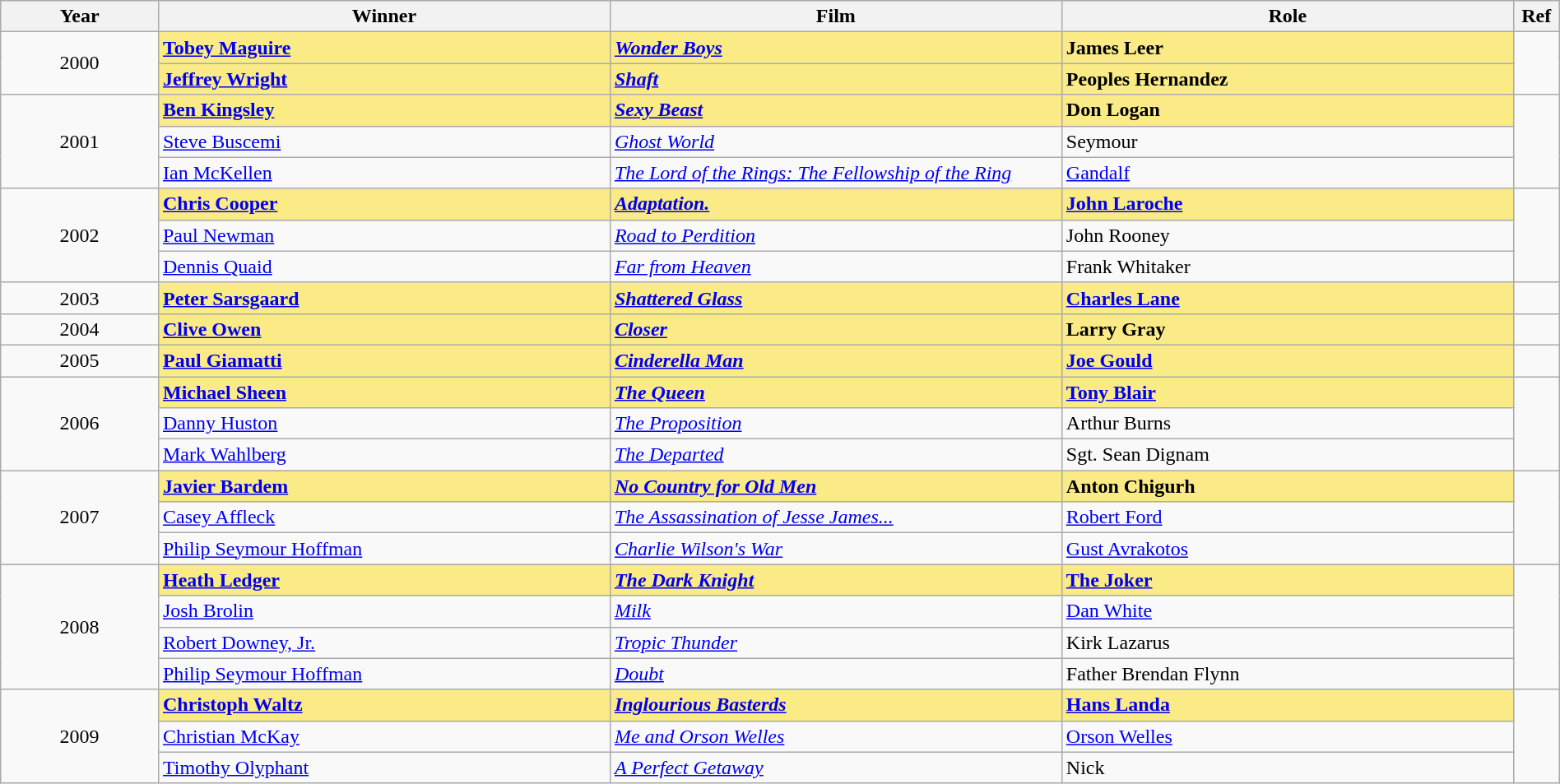<table class="wikitable" width="100%" cellpadding="5">
<tr>
<th width="100"><strong>Year</strong></th>
<th width="300"><strong>Winner</strong></th>
<th width="300"><strong>Film</strong></th>
<th width="300"><strong>Role</strong></th>
<th width="15"><strong>Ref</strong></th>
</tr>
<tr>
<td rowspan="2" style="text-align:center;">2000</td>
<td style="background:#FAEB86;"><strong><a href='#'>Tobey Maguire</a></strong></td>
<td style="background:#FAEB86;"><strong><em><a href='#'>Wonder Boys</a></em></strong></td>
<td style="background:#FAEB86;"><strong>James Leer</strong></td>
<td rowspan=2></td>
</tr>
<tr>
<td style="background:#FAEB86;"><strong><a href='#'>Jeffrey Wright</a></strong></td>
<td style="background:#FAEB86;"><strong><em><a href='#'>Shaft</a></em></strong></td>
<td style="background:#FAEB86;"><strong>Peoples Hernandez</strong></td>
</tr>
<tr>
<td style="text-align:center;" rowspan=3>2001</td>
<td style="background:#FAEB86;"><strong><a href='#'>Ben Kingsley</a></strong></td>
<td style="background:#FAEB86;"><strong><em><a href='#'>Sexy Beast</a></em></strong></td>
<td style="background:#FAEB86;"><strong>Don Logan</strong></td>
<td rowspan=3></td>
</tr>
<tr>
<td><a href='#'>Steve Buscemi</a></td>
<td><em><a href='#'>Ghost World</a></em></td>
<td>Seymour</td>
</tr>
<tr>
<td><a href='#'>Ian McKellen</a></td>
<td><em><a href='#'>The Lord of the Rings: The Fellowship of the Ring</a></em></td>
<td><a href='#'>Gandalf</a></td>
</tr>
<tr>
<td style="text-align:center;" rowspan=3>2002</td>
<td style="background:#FAEB86;"><strong><a href='#'>Chris Cooper</a></strong></td>
<td style="background:#FAEB86;"><strong><em><a href='#'>Adaptation.</a></em></strong></td>
<td style="background:#FAEB86;"><strong><a href='#'>John Laroche</a></strong></td>
<td rowspan=3></td>
</tr>
<tr>
<td><a href='#'>Paul Newman</a></td>
<td><em><a href='#'>Road to Perdition</a></em></td>
<td>John Rooney</td>
</tr>
<tr>
<td><a href='#'>Dennis Quaid</a></td>
<td><em><a href='#'>Far from Heaven</a></em></td>
<td>Frank Whitaker</td>
</tr>
<tr>
<td style="text-align:center;">2003</td>
<td style="background:#FAEB86;"><strong><a href='#'>Peter Sarsgaard</a></strong></td>
<td style="background:#FAEB86;"><strong><em><a href='#'>Shattered Glass</a></em></strong></td>
<td style="background:#FAEB86;"><strong><a href='#'>Charles Lane</a></strong></td>
<td></td>
</tr>
<tr>
<td style="text-align:center;">2004</td>
<td style="background:#FAEB86;"><strong><a href='#'>Clive Owen</a></strong></td>
<td style="background:#FAEB86;"><strong><em><a href='#'>Closer</a></em></strong></td>
<td style="background:#FAEB86;"><strong>Larry Gray</strong></td>
<td></td>
</tr>
<tr>
<td style="text-align:center;">2005</td>
<td style="background:#FAEB86;"><strong><a href='#'>Paul Giamatti</a></strong></td>
<td style="background:#FAEB86;"><strong><em><a href='#'>Cinderella Man</a></em></strong></td>
<td style="background:#FAEB86;"><strong><a href='#'>Joe Gould</a></strong></td>
<td></td>
</tr>
<tr>
<td rowspan="3" style="text-align:center;">2006</td>
<td style="background:#FAEB86;"><strong><a href='#'>Michael Sheen</a></strong></td>
<td style="background:#FAEB86;"><strong><em><a href='#'>The Queen</a></em></strong></td>
<td style="background:#FAEB86;"><strong><a href='#'>Tony Blair</a></strong></td>
<td rowspan=3></td>
</tr>
<tr>
<td><a href='#'>Danny Huston</a></td>
<td><em><a href='#'>The Proposition</a></em></td>
<td>Arthur Burns</td>
</tr>
<tr>
<td><a href='#'>Mark Wahlberg</a></td>
<td><em><a href='#'>The Departed</a></em></td>
<td>Sgt. Sean Dignam</td>
</tr>
<tr>
<td rowspan="3" style="text-align:center;">2007</td>
<td style="background:#FAEB86;"><strong><a href='#'>Javier Bardem</a></strong></td>
<td style="background:#FAEB86;"><strong><em><a href='#'>No Country for Old Men</a></em></strong></td>
<td style="background:#FAEB86;"><strong>Anton Chigurh</strong></td>
<td rowspan=3></td>
</tr>
<tr>
<td><a href='#'>Casey Affleck</a></td>
<td><em><a href='#'>The Assassination of Jesse James...</a></em></td>
<td><a href='#'>Robert Ford</a></td>
</tr>
<tr>
<td><a href='#'>Philip Seymour Hoffman</a></td>
<td><em><a href='#'>Charlie Wilson's War</a></em></td>
<td><a href='#'>Gust Avrakotos</a></td>
</tr>
<tr>
<td rowspan="4" style="text-align:center;">2008</td>
<td style="background:#FAEB86;"><strong><a href='#'>Heath Ledger</a></strong></td>
<td style="background:#FAEB86;"><strong><em><a href='#'>The Dark Knight</a></em></strong></td>
<td style="background:#FAEB86;"><strong><a href='#'>The Joker</a></strong></td>
<td rowspan=4></td>
</tr>
<tr>
<td><a href='#'>Josh Brolin</a></td>
<td><em><a href='#'>Milk</a></em></td>
<td><a href='#'>Dan White</a></td>
</tr>
<tr>
<td><a href='#'>Robert Downey, Jr.</a></td>
<td><em><a href='#'>Tropic Thunder</a></em></td>
<td>Kirk Lazarus</td>
</tr>
<tr>
<td><a href='#'>Philip Seymour Hoffman</a></td>
<td><em><a href='#'>Doubt</a></em></td>
<td>Father Brendan Flynn</td>
</tr>
<tr>
<td rowspan="3" style="text-align:center;">2009</td>
<td style="background:#FAEB86;"><strong><a href='#'>Christoph Waltz</a></strong></td>
<td style="background:#FAEB86;"><strong><em><a href='#'>Inglourious Basterds</a></em></strong></td>
<td style="background:#FAEB86;"><strong><a href='#'>Hans Landa</a></strong></td>
<td rowspan=3></td>
</tr>
<tr>
<td><a href='#'>Christian McKay</a></td>
<td><em><a href='#'>Me and Orson Welles</a></em></td>
<td><a href='#'>Orson Welles</a></td>
</tr>
<tr>
<td><a href='#'>Timothy Olyphant</a></td>
<td><em><a href='#'>A Perfect Getaway</a></em></td>
<td>Nick</td>
</tr>
</table>
